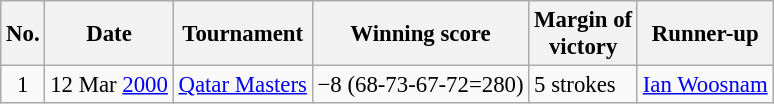<table class="wikitable" style="font-size:95%;">
<tr>
<th>No.</th>
<th>Date</th>
<th>Tournament</th>
<th>Winning score</th>
<th>Margin of<br>victory</th>
<th>Runner-up</th>
</tr>
<tr>
<td align=center>1</td>
<td>12 Mar <a href='#'>2000</a></td>
<td><a href='#'>Qatar Masters</a></td>
<td>−8 (68-73-67-72=280)</td>
<td>5 strokes</td>
<td> <a href='#'>Ian Woosnam</a></td>
</tr>
</table>
